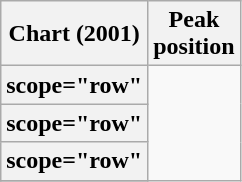<table class="wikitable sortable plainrowheaders" style="text-align:center">
<tr>
<th>Chart (2001)</th>
<th>Peak<br>position</th>
</tr>
<tr>
<th>scope="row" </th>
</tr>
<tr>
<th>scope="row" </th>
</tr>
<tr>
<th>scope="row" </th>
</tr>
<tr>
</tr>
</table>
